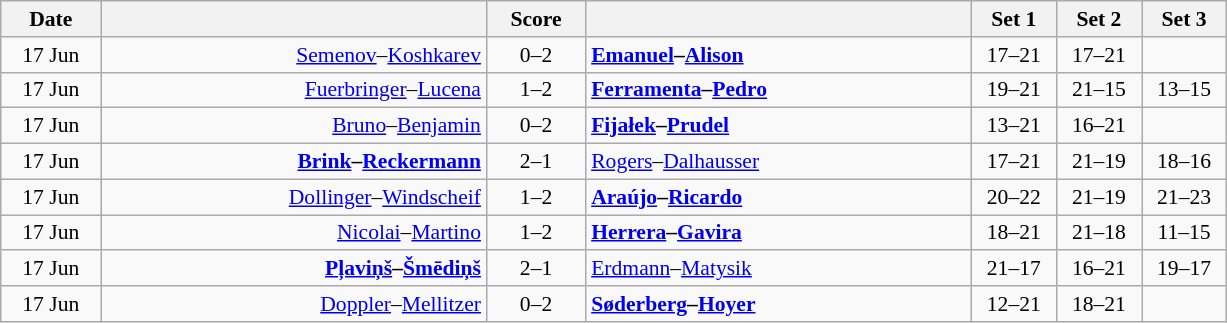<table class="wikitable" style="text-align: center; font-size:90% ">
<tr>
<th width="60">Date</th>
<th align="right" width="250"></th>
<th width="60">Score</th>
<th align="left" width="250"></th>
<th width="50">Set 1</th>
<th width="50">Set 2</th>
<th width="50">Set 3</th>
</tr>
<tr>
<td>17 Jun</td>
<td align=right><a href='#'>Semenov</a>–<a href='#'>Koshkarev</a> </td>
<td align=center>0–2</td>
<td align=left> <strong><a href='#'>Emanuel</a>–<a href='#'>Alison</a></strong></td>
<td>17–21</td>
<td>17–21</td>
<td></td>
</tr>
<tr>
<td>17 Jun</td>
<td align=right><a href='#'>Fuerbringer</a>–<a href='#'>Lucena</a> </td>
<td align=center>1–2</td>
<td align=left> <strong><a href='#'>Ferramenta</a>–<a href='#'>Pedro</a></strong></td>
<td>19–21</td>
<td>21–15</td>
<td>13–15</td>
</tr>
<tr>
<td>17 Jun</td>
<td align=right><a href='#'>Bruno</a>–<a href='#'>Benjamin</a> </td>
<td align=center>0–2</td>
<td align=left><strong> <a href='#'>Fijałek</a>–<a href='#'>Prudel</a></strong></td>
<td>13–21</td>
<td>16–21</td>
<td></td>
</tr>
<tr>
<td>17 Jun</td>
<td align=right><strong><a href='#'>Brink</a>–<a href='#'>Reckermann</a> </strong></td>
<td align=center>2–1</td>
<td align=left> <a href='#'>Rogers</a>–<a href='#'>Dalhausser</a></td>
<td>17–21</td>
<td>21–19</td>
<td>18–16</td>
</tr>
<tr>
<td>17 Jun</td>
<td align=right><a href='#'>Dollinger</a>–<a href='#'>Windscheif</a> </td>
<td align=center>1–2</td>
<td align=left> <strong><a href='#'>Araújo</a>–<a href='#'>Ricardo</a></strong></td>
<td>20–22</td>
<td>21–19</td>
<td>21–23</td>
</tr>
<tr>
<td>17 Jun</td>
<td align=right><a href='#'>Nicolai</a>–<a href='#'>Martino</a> </td>
<td align=center>1–2</td>
<td align=left> <strong><a href='#'>Herrera</a>–<a href='#'>Gavira</a></strong></td>
<td>18–21</td>
<td>21–18</td>
<td>11–15</td>
</tr>
<tr>
<td>17 Jun</td>
<td align=right><strong><a href='#'>Pļaviņš</a>–<a href='#'>Šmēdiņš</a> </strong></td>
<td align=center>2–1</td>
<td align=left> <a href='#'>Erdmann</a>–<a href='#'>Matysik</a></td>
<td>21–17</td>
<td>16–21</td>
<td>19–17</td>
</tr>
<tr>
<td>17 Jun</td>
<td align=right><a href='#'>Doppler</a>–<a href='#'>Mellitzer</a> </td>
<td align=center>0–2</td>
<td align=left><strong> <a href='#'>Søderberg</a>–<a href='#'>Hoyer</a></strong></td>
<td>12–21</td>
<td>18–21</td>
<td></td>
</tr>
</table>
